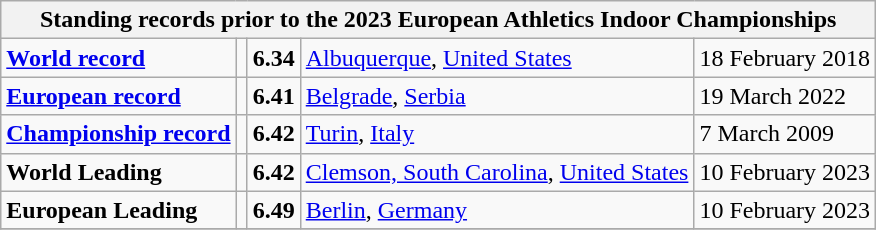<table class="wikitable">
<tr>
<th colspan="5">Standing records prior to the 2023 European Athletics Indoor Championships</th>
</tr>
<tr>
<td><strong><a href='#'>World record</a></strong></td>
<td></td>
<td><strong>6.34</strong></td>
<td><a href='#'>Albuquerque</a>, <a href='#'>United States</a></td>
<td>18 February 2018</td>
</tr>
<tr>
<td><strong><a href='#'>European record</a></strong></td>
<td></td>
<td><strong>6.41</strong></td>
<td><a href='#'>Belgrade</a>, <a href='#'>Serbia</a></td>
<td>19 March 2022</td>
</tr>
<tr>
<td><strong><a href='#'>Championship record</a></strong></td>
<td></td>
<td><strong>6.42</strong></td>
<td><a href='#'>Turin</a>, <a href='#'>Italy</a></td>
<td>7 March 2009</td>
</tr>
<tr>
<td><strong>World Leading</strong></td>
<td></td>
<td><strong>6.42</strong></td>
<td><a href='#'>Clemson, South Carolina</a>, <a href='#'>United States</a></td>
<td>10 February 2023</td>
</tr>
<tr>
<td><strong>European Leading</strong></td>
<td></td>
<td><strong>6.49</strong></td>
<td><a href='#'>Berlin</a>, <a href='#'>Germany</a></td>
<td>10 February 2023</td>
</tr>
<tr>
</tr>
</table>
